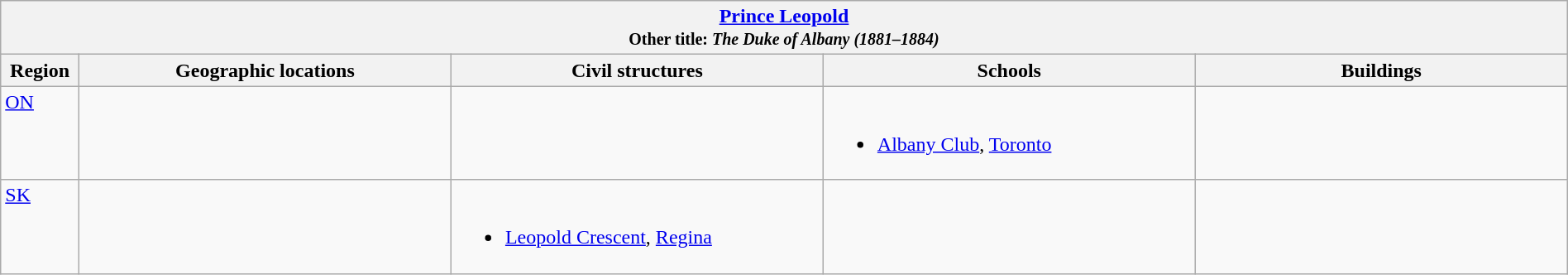<table class="wikitable" width="100%">
<tr>
<th colspan="5"> <a href='#'>Prince Leopold</a><br><small>Other title: <em>The Duke of Albany (1881–1884)</em></small></th>
</tr>
<tr>
<th width="5%">Region</th>
<th width="23.75%">Geographic locations</th>
<th width="23.75%">Civil structures</th>
<th width="23.75%">Schools</th>
<th width="23.75%">Buildings</th>
</tr>
<tr>
<td align=left valign=top> <a href='#'>ON</a></td>
<td></td>
<td></td>
<td align=left valign=top><br><ul><li><a href='#'>Albany Club</a>, <a href='#'>Toronto</a></li></ul></td>
<td></td>
</tr>
<tr>
<td align=left valign=top> <a href='#'>SK</a></td>
<td></td>
<td align=left valign=top><br><ul><li><a href='#'>Leopold Crescent</a>, <a href='#'>Regina</a></li></ul></td>
<td></td>
<td></td>
</tr>
</table>
